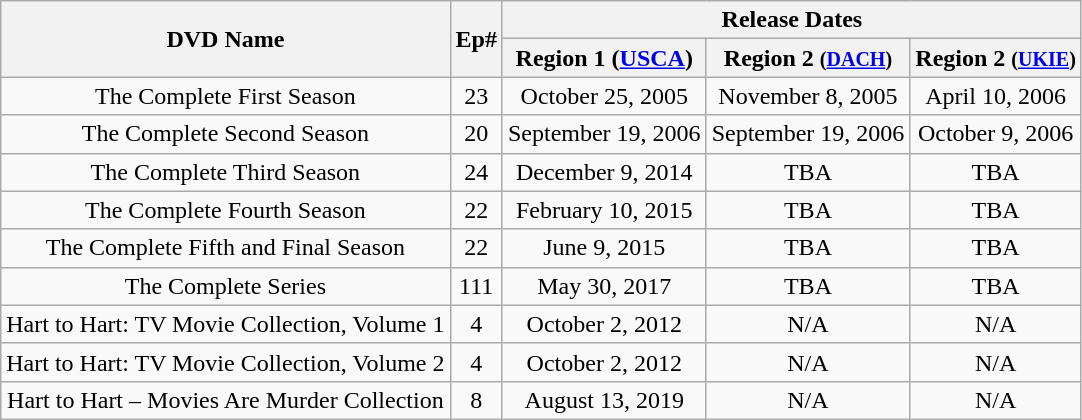<table class="wikitable" style="text-align:center;">
<tr>
<th rowspan="2">DVD Name</th>
<th rowspan="2">Ep#</th>
<th colspan="3">Release Dates</th>
</tr>
<tr>
<th>Region 1 (<a href='#'>USCA</a>)</th>
<th>Region 2 <small>(<a href='#'>DACH</a>)</small></th>
<th>Region 2 <small>(<a href='#'>UKIE</a>)</small></th>
</tr>
<tr>
<td>The Complete First Season</td>
<td align="center">23</td>
<td>October 25, 2005</td>
<td>November 8, 2005</td>
<td>April 10, 2006</td>
</tr>
<tr>
<td>The Complete Second Season</td>
<td align="center">20</td>
<td>September 19, 2006</td>
<td>September 19, 2006</td>
<td>October 9, 2006</td>
</tr>
<tr>
<td>The Complete Third Season</td>
<td align="center">24</td>
<td>December 9, 2014</td>
<td>TBA</td>
<td>TBA</td>
</tr>
<tr>
<td>The Complete Fourth Season</td>
<td align="center">22</td>
<td>February 10, 2015</td>
<td>TBA</td>
<td>TBA</td>
</tr>
<tr>
<td>The Complete Fifth and Final Season</td>
<td align="center">22</td>
<td>June 9, 2015</td>
<td>TBA</td>
<td>TBA</td>
</tr>
<tr>
<td>The Complete Series</td>
<td align="center">111</td>
<td>May 30, 2017</td>
<td>TBA</td>
<td>TBA</td>
</tr>
<tr>
<td>Hart to Hart: TV Movie Collection, Volume 1</td>
<td align="center">4</td>
<td>October 2, 2012</td>
<td>N/A</td>
<td>N/A</td>
</tr>
<tr>
<td>Hart to Hart: TV Movie Collection, Volume 2</td>
<td align="center">4</td>
<td>October 2, 2012</td>
<td>N/A</td>
<td>N/A</td>
</tr>
<tr>
<td>Hart to Hart – Movies Are Murder Collection</td>
<td align="center">8</td>
<td>August 13, 2019</td>
<td>N/A</td>
<td>N/A</td>
</tr>
</table>
